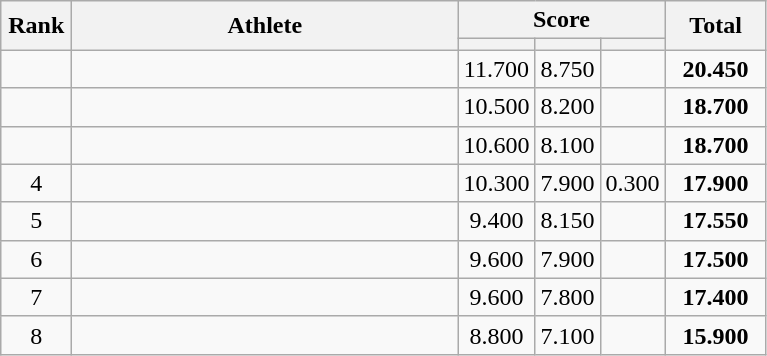<table class=wikitable style="text-align:center">
<tr>
<th width="40" rowspan="2">Rank</th>
<th width="250" rowspan="2">Athlete</th>
<th width="60" colspan="3">Score</th>
<th width="60" rowspan="2">Total</th>
</tr>
<tr>
<th></th>
<th></th>
<th></th>
</tr>
<tr>
<td></td>
<td align="left"></td>
<td>11.700</td>
<td>8.750</td>
<td></td>
<td><strong>20.450</strong></td>
</tr>
<tr>
<td></td>
<td align="left"></td>
<td>10.500</td>
<td>8.200</td>
<td></td>
<td><strong>18.700</strong></td>
</tr>
<tr>
<td></td>
<td align="left"></td>
<td>10.600</td>
<td>8.100</td>
<td></td>
<td><strong>18.700</strong></td>
</tr>
<tr>
<td>4</td>
<td align="left"></td>
<td>10.300</td>
<td>7.900</td>
<td>0.300</td>
<td><strong>17.900</strong></td>
</tr>
<tr>
<td>5</td>
<td align="left"></td>
<td>9.400</td>
<td>8.150</td>
<td></td>
<td><strong>17.550</strong></td>
</tr>
<tr>
<td>6</td>
<td align="left"></td>
<td>9.600</td>
<td>7.900</td>
<td></td>
<td><strong>17.500</strong></td>
</tr>
<tr>
<td>7</td>
<td align="left"></td>
<td>9.600</td>
<td>7.800</td>
<td></td>
<td><strong>17.400</strong></td>
</tr>
<tr>
<td>8</td>
<td align="left"></td>
<td>8.800</td>
<td>7.100</td>
<td></td>
<td><strong>15.900</strong></td>
</tr>
</table>
